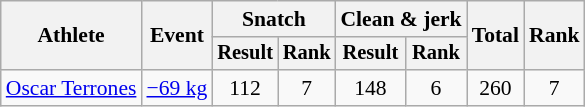<table class="wikitable" style="font-size:90%">
<tr>
<th rowspan="2">Athlete</th>
<th rowspan="2">Event</th>
<th colspan="2">Snatch</th>
<th colspan="2">Clean & jerk</th>
<th rowspan="2">Total</th>
<th rowspan="2">Rank</th>
</tr>
<tr style="font-size:95%">
<th>Result</th>
<th>Rank</th>
<th>Result</th>
<th>Rank</th>
</tr>
<tr align=center>
<td align=left><a href='#'>Oscar Terrones</a></td>
<td align=left><a href='#'>−69 kg</a></td>
<td>112</td>
<td>7</td>
<td>148</td>
<td>6</td>
<td>260</td>
<td>7</td>
</tr>
</table>
